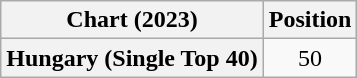<table class="wikitable plainrowheaders" style="text-align:center">
<tr>
<th scope="col">Chart (2023)</th>
<th scope="col">Position</th>
</tr>
<tr>
<th scope="row">Hungary (Single Top 40)</th>
<td>50</td>
</tr>
</table>
